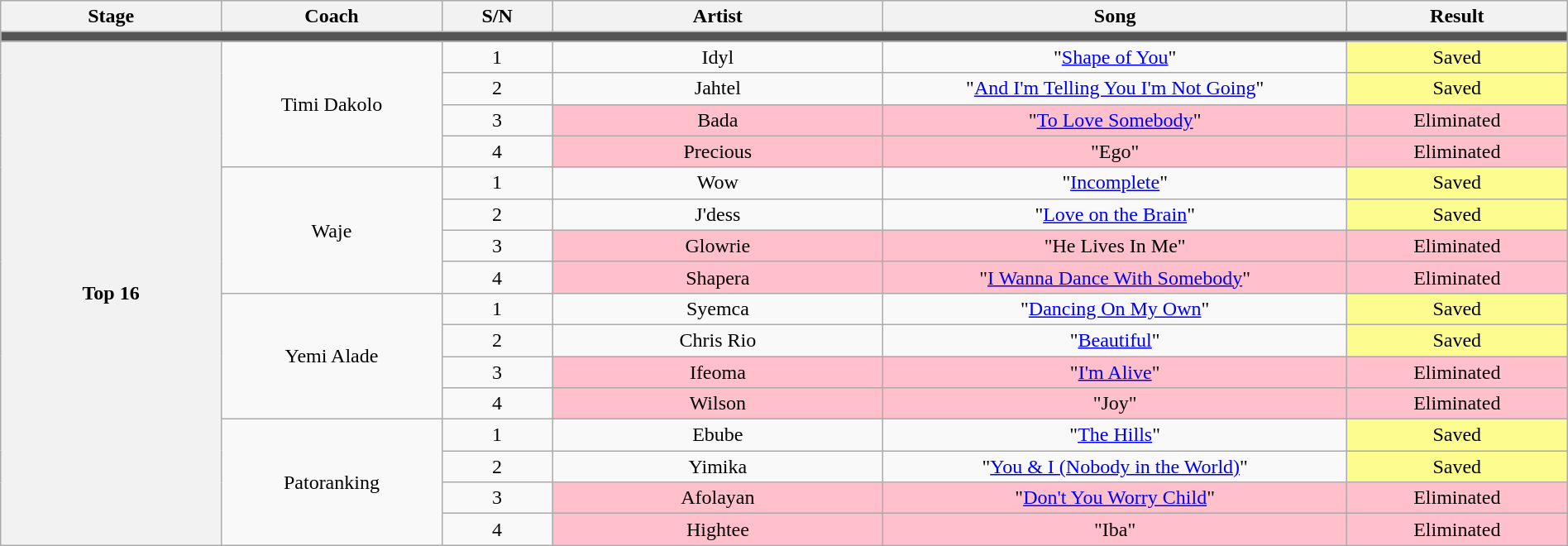<table class="wikitable" style="text-align:center; width:100%;">
<tr>
<th style="width:10%;">Stage</th>
<th style="width:10%;">Coach</th>
<th style="width:05%;">S/N</th>
<th style="width:15%;">Artist</th>
<th style="width:21%;">Song</th>
<th style="width:10%;">Result</th>
</tr>
<tr>
<td colspan="12" style="background:#555;"></td>
</tr>
<tr>
<th rowspan="16"><strong>Top 16</strong></th>
<td rowspan=4>Timi Dakolo</td>
<td>1</td>
<td>Idyl</td>
<td>"<a href='#'>Shape of You</a>"</td>
<td style="background:#fdfc8f;">Saved</td>
</tr>
<tr>
<td>2</td>
<td>Jahtel</td>
<td>"<a href='#'>And I'm Telling You I'm Not Going</a>"</td>
<td style="background:#fdfc8f;">Saved</td>
</tr>
<tr>
<td>3</td>
<td style="background:pink;">Bada</td>
<td style="background:pink;">"<a href='#'>To Love Somebody</a>"</td>
<td style="background:pink;">Eliminated</td>
</tr>
<tr>
<td>4</td>
<td style="background:pink;">Precious</td>
<td style="background:pink;">"Ego"</td>
<td style="background:pink;">Eliminated</td>
</tr>
<tr>
<td rowspan="4">Waje</td>
<td>1</td>
<td>Wow</td>
<td>"<a href='#'>Incomplete</a>"</td>
<td style="background:#fdfc8f;">Saved</td>
</tr>
<tr>
<td>2</td>
<td>J'dess</td>
<td>"<a href='#'>Love on the Brain</a>"</td>
<td style="background:#fdfc8f;">Saved</td>
</tr>
<tr>
<td>3</td>
<td style="background:pink;">Glowrie</td>
<td style="background:pink;">"He Lives In Me"</td>
<td style="background:pink;">Eliminated</td>
</tr>
<tr>
<td>4</td>
<td style="background:pink;">Shapera</td>
<td style="background:pink;">"<a href='#'>I Wanna Dance With Somebody</a>"</td>
<td style="background:pink;">Eliminated</td>
</tr>
<tr>
<td rowspan="4">Yemi Alade</td>
<td>1</td>
<td>Syemca</td>
<td>"<a href='#'>Dancing On My Own</a>"</td>
<td style="background:#fdfc8f;">Saved</td>
</tr>
<tr>
<td>2</td>
<td>Chris Rio</td>
<td>"<a href='#'>Beautiful</a>"</td>
<td style="background:#fdfc8f;">Saved</td>
</tr>
<tr>
<td>3</td>
<td style="background:pink;">Ifeoma</td>
<td style="background:pink;">"<a href='#'>I'm Alive</a>"</td>
<td style="background:pink;">Eliminated</td>
</tr>
<tr>
<td>4</td>
<td style="background:pink;">Wilson</td>
<td style="background:pink;">"Joy"</td>
<td style="background:pink;">Eliminated</td>
</tr>
<tr>
<td rowspan="4">Patoranking</td>
<td>1</td>
<td>Ebube</td>
<td>"<a href='#'>The Hills</a>"</td>
<td style="background:#fdfc8f;">Saved</td>
</tr>
<tr>
<td>2</td>
<td>Yimika</td>
<td>"<a href='#'>You & I (Nobody in the World)</a>"</td>
<td style="background:#fdfc8f;">Saved</td>
</tr>
<tr>
<td>3</td>
<td style="background:pink;">Afolayan</td>
<td style="background:pink;">"<a href='#'>Don't You Worry Child</a>"</td>
<td style="background:pink;">Eliminated</td>
</tr>
<tr>
<td>4</td>
<td style="background:pink;">Hightee</td>
<td style="background:pink;">"Iba"</td>
<td style="background:pink;">Eliminated</td>
</tr>
</table>
